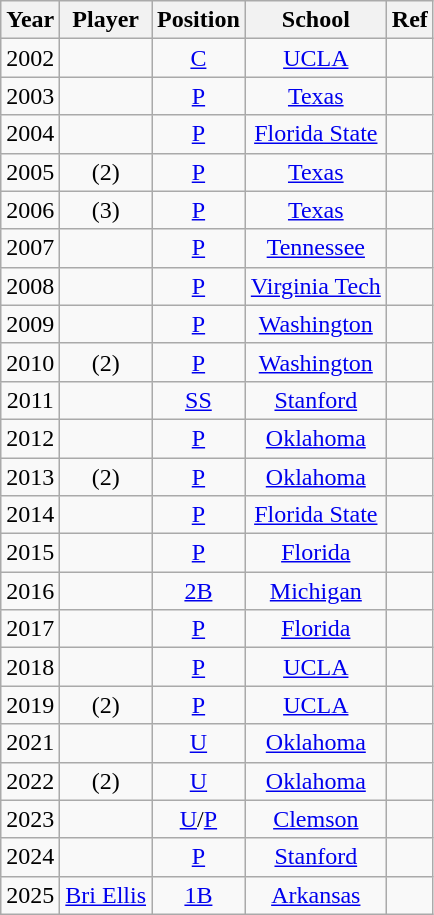<table class="wikitable sortable plainrowheaders" style="text-align:center;">
<tr>
<th scope="col">Year</th>
<th scope="col">Player</th>
<th scope="col">Position</th>
<th scope="col">School</th>
<th scope="col" class="unsortable">Ref</th>
</tr>
<tr>
<td>2002</td>
<td></td>
<td><a href='#'>C</a></td>
<td><a href='#'>UCLA</a></td>
<td></td>
</tr>
<tr>
<td>2003</td>
<td></td>
<td><a href='#'>P</a></td>
<td><a href='#'>Texas</a></td>
<td></td>
</tr>
<tr>
<td>2004</td>
<td></td>
<td><a href='#'>P</a></td>
<td><a href='#'>Florida State</a></td>
<td></td>
</tr>
<tr>
<td>2005</td>
<td> (2)</td>
<td><a href='#'>P</a></td>
<td><a href='#'>Texas</a></td>
<td></td>
</tr>
<tr>
<td>2006</td>
<td> (3)</td>
<td><a href='#'>P</a></td>
<td><a href='#'>Texas</a></td>
<td></td>
</tr>
<tr>
<td>2007</td>
<td></td>
<td><a href='#'>P</a></td>
<td><a href='#'>Tennessee</a></td>
<td></td>
</tr>
<tr>
<td>2008</td>
<td></td>
<td><a href='#'>P</a></td>
<td><a href='#'>Virginia Tech</a></td>
<td></td>
</tr>
<tr>
<td>2009</td>
<td></td>
<td><a href='#'>P</a></td>
<td><a href='#'>Washington</a></td>
<td></td>
</tr>
<tr>
<td>2010</td>
<td> (2)</td>
<td><a href='#'>P</a></td>
<td><a href='#'>Washington</a></td>
<td></td>
</tr>
<tr>
<td>2011</td>
<td></td>
<td><a href='#'>SS</a></td>
<td><a href='#'>Stanford</a></td>
<td></td>
</tr>
<tr>
<td>2012</td>
<td></td>
<td><a href='#'>P</a></td>
<td><a href='#'>Oklahoma</a></td>
<td></td>
</tr>
<tr>
<td>2013</td>
<td> (2)</td>
<td><a href='#'>P</a></td>
<td><a href='#'>Oklahoma</a></td>
<td></td>
</tr>
<tr>
<td>2014</td>
<td></td>
<td><a href='#'>P</a></td>
<td><a href='#'>Florida State</a></td>
<td></td>
</tr>
<tr>
<td>2015</td>
<td></td>
<td><a href='#'>P</a></td>
<td><a href='#'>Florida</a></td>
<td></td>
</tr>
<tr>
<td>2016</td>
<td></td>
<td><a href='#'>2B</a></td>
<td><a href='#'>Michigan</a></td>
<td></td>
</tr>
<tr>
<td>2017</td>
<td></td>
<td><a href='#'>P</a></td>
<td><a href='#'>Florida</a></td>
<td></td>
</tr>
<tr>
<td>2018</td>
<td></td>
<td><a href='#'>P</a></td>
<td><a href='#'>UCLA</a></td>
<td></td>
</tr>
<tr>
<td>2019</td>
<td> (2)</td>
<td><a href='#'>P</a></td>
<td><a href='#'>UCLA</a></td>
<td></td>
</tr>
<tr>
<td>2021</td>
<td></td>
<td><a href='#'>U</a></td>
<td><a href='#'>Oklahoma</a></td>
<td></td>
</tr>
<tr>
<td>2022</td>
<td> (2)</td>
<td><a href='#'>U</a></td>
<td><a href='#'>Oklahoma</a></td>
<td></td>
</tr>
<tr>
<td>2023</td>
<td></td>
<td><a href='#'>U</a>/<a href='#'>P</a></td>
<td><a href='#'>Clemson</a></td>
<td></td>
</tr>
<tr>
<td>2024</td>
<td></td>
<td><a href='#'>P</a></td>
<td><a href='#'>Stanford</a></td>
<td></td>
</tr>
<tr>
<td>2025</td>
<td><a href='#'>Bri Ellis</a></td>
<td><a href='#'>1B</a></td>
<td><a href='#'>Arkansas</a></td>
<td></td>
</tr>
</table>
